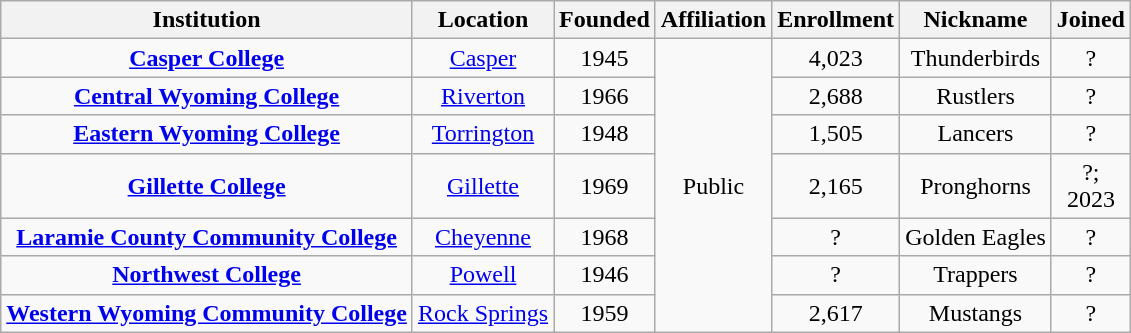<table class="wikitable sortable" style="text-align:center;">
<tr>
<th>Institution</th>
<th>Location</th>
<th>Founded</th>
<th>Affiliation</th>
<th>Enrollment</th>
<th>Nickname</th>
<th>Joined</th>
</tr>
<tr>
<td><strong><a href='#'>Casper College</a></strong></td>
<td><a href='#'>Casper</a></td>
<td>1945</td>
<td rowspan="7">Public</td>
<td>4,023</td>
<td>Thunderbirds</td>
<td>?</td>
</tr>
<tr>
<td><strong><a href='#'>Central Wyoming College</a></strong></td>
<td><a href='#'>Riverton</a></td>
<td>1966</td>
<td>2,688</td>
<td>Rustlers</td>
<td>?</td>
</tr>
<tr>
<td><strong><a href='#'>Eastern Wyoming College</a></strong></td>
<td><a href='#'>Torrington</a></td>
<td>1948</td>
<td>1,505</td>
<td>Lancers</td>
<td>?</td>
</tr>
<tr>
<td><strong><a href='#'>Gillette College</a></strong></td>
<td><a href='#'>Gillette</a></td>
<td>1969</td>
<td>2,165</td>
<td>Pronghorns</td>
<td>?; <br> 2023</td>
</tr>
<tr>
<td><strong><a href='#'>Laramie County Community College</a></strong></td>
<td><a href='#'>Cheyenne</a></td>
<td>1968</td>
<td>?</td>
<td>Golden Eagles</td>
<td>?</td>
</tr>
<tr>
<td><strong><a href='#'>Northwest College</a></strong></td>
<td><a href='#'>Powell</a></td>
<td>1946</td>
<td>?</td>
<td>Trappers</td>
<td>?</td>
</tr>
<tr>
<td><strong><a href='#'>Western Wyoming Community College</a></strong></td>
<td><a href='#'>Rock Springs</a></td>
<td>1959</td>
<td>2,617</td>
<td>Mustangs</td>
<td>?</td>
</tr>
</table>
